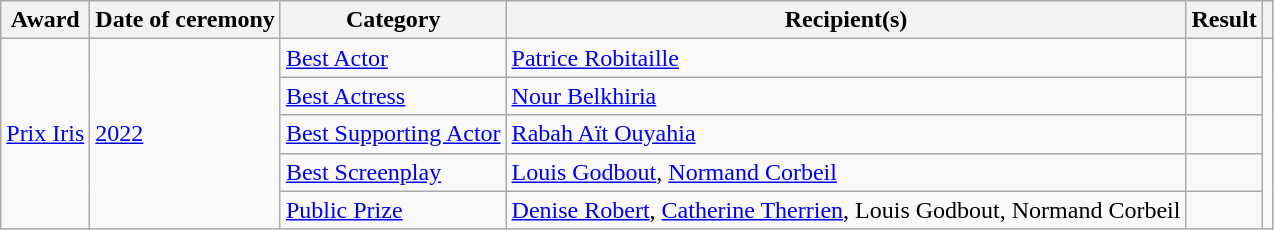<table class="wikitable plainrowheaders sortable">
<tr>
<th scope="col">Award</th>
<th scope="col">Date of ceremony</th>
<th scope="col">Category</th>
<th scope="col">Recipient(s)</th>
<th scope="col">Result</th>
<th scope="col" class="unsortable"></th>
</tr>
<tr>
<td rowspan=5><a href='#'>Prix Iris</a></td>
<td rowspan=5><a href='#'>2022</a></td>
<td><a href='#'>Best Actor</a></td>
<td><a href='#'>Patrice Robitaille</a></td>
<td></td>
<td rowspan=5></td>
</tr>
<tr>
<td><a href='#'>Best Actress</a></td>
<td><a href='#'>Nour Belkhiria</a></td>
<td></td>
</tr>
<tr>
<td><a href='#'>Best Supporting Actor</a></td>
<td><a href='#'>Rabah Aït Ouyahia</a></td>
<td></td>
</tr>
<tr>
<td><a href='#'>Best Screenplay</a></td>
<td><a href='#'>Louis Godbout</a>, <a href='#'>Normand Corbeil</a></td>
<td></td>
</tr>
<tr>
<td><a href='#'>Public Prize</a></td>
<td><a href='#'>Denise Robert</a>, <a href='#'>Catherine Therrien</a>, Louis Godbout, Normand Corbeil</td>
<td></td>
</tr>
</table>
